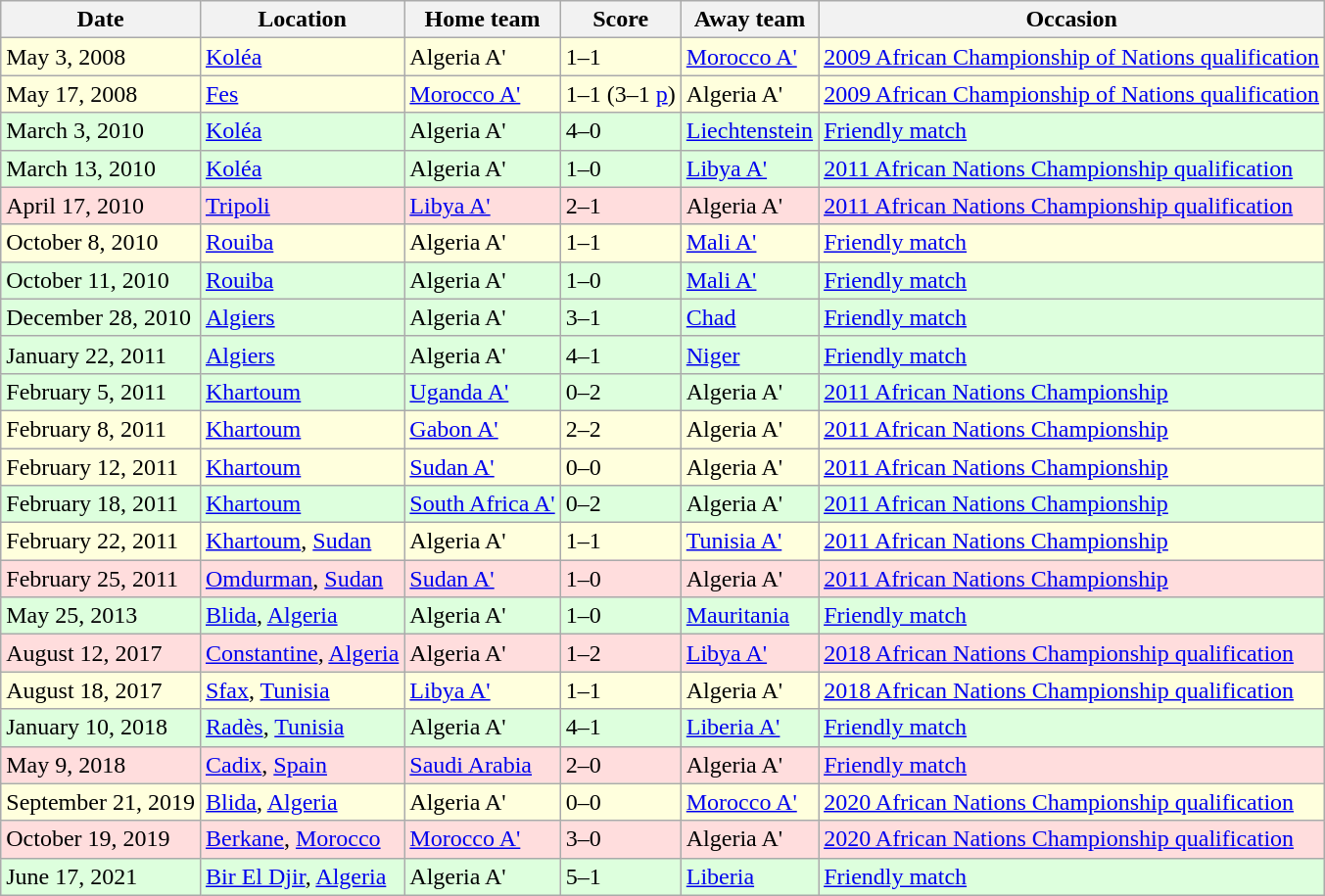<table class="wikitable collapsible collapsed sortable">
<tr>
<th>Date</th>
<th>Location</th>
<th>Home team</th>
<th>Score</th>
<th>Away team</th>
<th>Occasion</th>
</tr>
<tr bgcolor="#ffffdd">
<td>May 3, 2008</td>
<td><a href='#'>Koléa</a></td>
<td>Algeria A'</td>
<td>1–1</td>
<td><a href='#'>Morocco A'</a></td>
<td><a href='#'>2009 African Championship of Nations qualification</a></td>
</tr>
<tr bgcolor="#ffffdd">
<td>May 17, 2008</td>
<td><a href='#'>Fes</a></td>
<td><a href='#'>Morocco A'</a></td>
<td>1–1 (3–1 <a href='#'>p</a>)</td>
<td>Algeria A'</td>
<td><a href='#'>2009 African Championship of Nations qualification</a></td>
</tr>
<tr bgcolor="#ddffdd">
<td>March 3, 2010</td>
<td><a href='#'>Koléa</a></td>
<td>Algeria A'</td>
<td>4–0</td>
<td><a href='#'>Liechtenstein</a></td>
<td><a href='#'>Friendly match</a></td>
</tr>
<tr bgcolor="#ddffdd">
<td>March 13, 2010</td>
<td><a href='#'>Koléa</a></td>
<td>Algeria A'</td>
<td>1–0</td>
<td><a href='#'>Libya A'</a></td>
<td><a href='#'>2011 African Nations Championship qualification</a></td>
</tr>
<tr bgcolor="#ffdddd">
<td>April 17, 2010</td>
<td><a href='#'>Tripoli</a></td>
<td><a href='#'>Libya A'</a></td>
<td>2–1</td>
<td>Algeria A'</td>
<td><a href='#'>2011 African Nations Championship qualification</a></td>
</tr>
<tr bgcolor="#ffffdd">
<td>October 8, 2010</td>
<td><a href='#'>Rouiba</a></td>
<td>Algeria A'</td>
<td>1–1</td>
<td><a href='#'>Mali A'</a></td>
<td><a href='#'>Friendly match</a></td>
</tr>
<tr bgcolor="#ddffdd">
<td>October 11, 2010</td>
<td><a href='#'>Rouiba</a></td>
<td>Algeria A'</td>
<td>1–0</td>
<td><a href='#'>Mali A'</a></td>
<td><a href='#'>Friendly match</a></td>
</tr>
<tr bgcolor="#ddffdd">
<td>December 28, 2010</td>
<td><a href='#'>Algiers</a></td>
<td>Algeria A'</td>
<td>3–1</td>
<td><a href='#'>Chad</a></td>
<td><a href='#'>Friendly match</a></td>
</tr>
<tr bgcolor="#ddffdd">
<td>January 22, 2011</td>
<td><a href='#'>Algiers</a></td>
<td>Algeria A'</td>
<td>4–1</td>
<td><a href='#'>Niger</a></td>
<td><a href='#'>Friendly match</a></td>
</tr>
<tr bgcolor="#ddffdd">
<td>February 5, 2011</td>
<td><a href='#'>Khartoum</a></td>
<td><a href='#'>Uganda A'</a></td>
<td>0–2</td>
<td>Algeria A'</td>
<td><a href='#'>2011 African Nations Championship</a></td>
</tr>
<tr bgcolor="#ffffdd">
<td>February 8, 2011</td>
<td><a href='#'>Khartoum</a></td>
<td><a href='#'>Gabon A'</a></td>
<td>2–2</td>
<td>Algeria A'</td>
<td><a href='#'>2011 African Nations Championship</a></td>
</tr>
<tr bgcolor="#ffffdd">
<td>February 12, 2011</td>
<td><a href='#'>Khartoum</a></td>
<td><a href='#'>Sudan A'</a></td>
<td>0–0</td>
<td>Algeria A'</td>
<td><a href='#'>2011 African Nations Championship</a></td>
</tr>
<tr bgcolor="#ddffdd">
<td>February 18, 2011</td>
<td><a href='#'>Khartoum</a></td>
<td><a href='#'>South Africa A'</a></td>
<td>0–2</td>
<td>Algeria A'</td>
<td><a href='#'>2011 African Nations Championship</a></td>
</tr>
<tr bgcolor="#ffffdd">
<td>February 22, 2011</td>
<td><a href='#'>Khartoum</a>, <a href='#'>Sudan</a></td>
<td>Algeria A'</td>
<td>1–1 </td>
<td><a href='#'>Tunisia A'</a></td>
<td><a href='#'>2011 African Nations Championship</a></td>
</tr>
<tr bgcolor="#ffdddd">
<td>February 25, 2011</td>
<td><a href='#'>Omdurman</a>, <a href='#'>Sudan</a></td>
<td><a href='#'>Sudan A'</a></td>
<td>1–0</td>
<td>Algeria A'</td>
<td><a href='#'>2011 African Nations Championship</a></td>
</tr>
<tr bgcolor="#ddffdd">
<td>May 25, 2013</td>
<td><a href='#'>Blida</a>, <a href='#'>Algeria</a></td>
<td>Algeria A'</td>
<td>1–0</td>
<td><a href='#'>Mauritania</a></td>
<td><a href='#'>Friendly match</a></td>
</tr>
<tr bgcolor="#ffdddd">
<td>August 12, 2017</td>
<td><a href='#'>Constantine</a>, <a href='#'>Algeria</a></td>
<td>Algeria A'</td>
<td>1–2</td>
<td><a href='#'>Libya A'</a></td>
<td><a href='#'>2018 African Nations Championship qualification</a></td>
</tr>
<tr bgcolor="#ffffdd">
<td>August 18, 2017</td>
<td><a href='#'>Sfax</a>, <a href='#'>Tunisia</a></td>
<td><a href='#'>Libya A'</a></td>
<td>1–1</td>
<td>Algeria A'</td>
<td><a href='#'>2018 African Nations Championship qualification</a></td>
</tr>
<tr bgcolor="#ddffdd">
<td>January 10, 2018</td>
<td><a href='#'>Radès</a>, <a href='#'>Tunisia</a></td>
<td>Algeria A'</td>
<td>4–1</td>
<td><a href='#'>Liberia A'</a></td>
<td><a href='#'>Friendly match</a></td>
</tr>
<tr bgcolor="#ffdddd">
<td>May 9, 2018</td>
<td><a href='#'>Cadix</a>, <a href='#'>Spain</a></td>
<td><a href='#'>Saudi Arabia</a></td>
<td>2–0</td>
<td>Algeria A'</td>
<td><a href='#'>Friendly match</a></td>
</tr>
<tr bgcolor="#ffffdd">
<td>September 21, 2019</td>
<td><a href='#'>Blida</a>, <a href='#'>Algeria</a></td>
<td>Algeria A'</td>
<td>0–0</td>
<td><a href='#'>Morocco A'</a></td>
<td><a href='#'>2020 African Nations Championship qualification</a></td>
</tr>
<tr bgcolor="#ffdddd">
<td>October 19, 2019</td>
<td><a href='#'>Berkane</a>, <a href='#'>Morocco</a></td>
<td><a href='#'>Morocco A'</a></td>
<td>3–0</td>
<td>Algeria A'</td>
<td><a href='#'>2020 African Nations Championship qualification</a></td>
</tr>
<tr bgcolor="#ddffdd">
<td>June 17, 2021</td>
<td><a href='#'>Bir El Djir</a>, <a href='#'>Algeria</a></td>
<td>Algeria A'</td>
<td>5–1</td>
<td><a href='#'>Liberia</a></td>
<td><a href='#'>Friendly match</a></td>
</tr>
</table>
